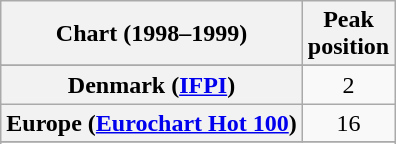<table class="wikitable sortable plainrowheaders" style="text-align:center">
<tr>
<th>Chart (1998–1999)</th>
<th>Peak<br>position</th>
</tr>
<tr>
</tr>
<tr>
</tr>
<tr>
</tr>
<tr>
<th scope="row">Denmark (<a href='#'>IFPI</a>)</th>
<td>2</td>
</tr>
<tr>
<th scope="row">Europe (<a href='#'>Eurochart Hot 100</a>)</th>
<td>16</td>
</tr>
<tr>
</tr>
<tr>
</tr>
<tr>
</tr>
<tr>
</tr>
<tr>
</tr>
<tr>
</tr>
<tr>
</tr>
<tr>
</tr>
<tr>
</tr>
<tr>
</tr>
<tr>
</tr>
</table>
